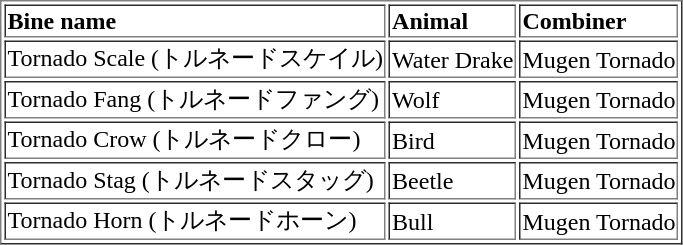<table border=1>
<tr>
<td><strong>Bine name</strong></td>
<td><strong>Animal</strong></td>
<td><strong>Combiner</strong></td>
</tr>
<tr>
<td>Tornado Scale (トルネードスケイル)</td>
<td>Water Drake</td>
<td>Mugen Tornado</td>
</tr>
<tr>
<td>Tornado Fang (トルネードファング)</td>
<td>Wolf</td>
<td>Mugen Tornado</td>
</tr>
<tr>
<td>Tornado Crow (トルネードクロー)</td>
<td>Bird</td>
<td>Mugen Tornado</td>
</tr>
<tr>
<td>Tornado Stag (トルネードスタッグ)</td>
<td>Beetle</td>
<td>Mugen Tornado</td>
</tr>
<tr>
<td>Tornado Horn (トルネードホーン)</td>
<td>Bull</td>
<td>Mugen Tornado</td>
</tr>
</table>
